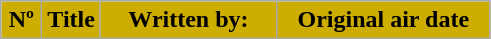<table class=wikitable style="background:#FFFFFF">
<tr>
<th style="background:#CDAD00; width:20px">Nº</th>
<th style="background:#CDAD00">Title</th>
<th style="background:#CDAD00; width:110px">Written by:</th>
<th style="background:#CDAD00; width:135px">Original air date<br>











</th>
</tr>
</table>
